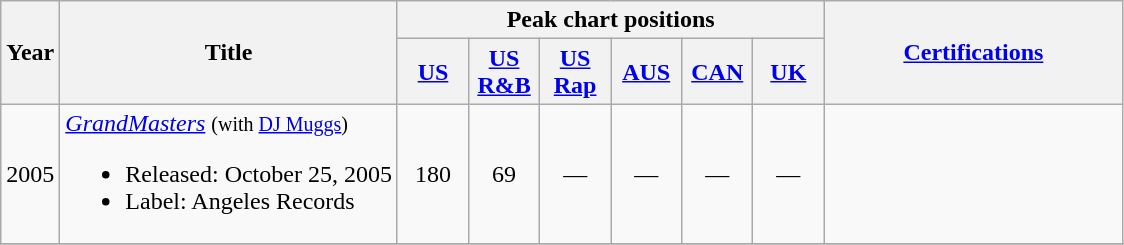<table class="wikitable">
<tr>
<th rowspan="2">Year</th>
<th rowspan="2">Title</th>
<th colspan="6">Peak chart positions</th>
<th scope="col" rowspan="2" style="width:12em;"><a href='#'>Certifications</a></th>
</tr>
<tr>
<th width="40"><a href='#'>US</a><br></th>
<th width="40"><a href='#'>US <br>R&B</a><br></th>
<th width="40"><a href='#'>US <br>Rap</a><br></th>
<th width="40"><a href='#'>AUS</a><br></th>
<th width="40"><a href='#'>CAN</a><br></th>
<th width="40"><a href='#'>UK</a><br></th>
</tr>
<tr>
<td>2005</td>
<td><em><a href='#'>GrandMasters</a></em> <small>(with <a href='#'>DJ Muggs</a>)</small><br><ul><li>Released: October 25, 2005</li><li>Label: Angeles Records</li></ul></td>
<td style="text-align:center;">180</td>
<td style="text-align:center;">69</td>
<td style="text-align:center;">—</td>
<td style="text-align:center;">—</td>
<td style="text-align:center;">—</td>
<td style="text-align:center;">—</td>
<td></td>
</tr>
<tr>
</tr>
</table>
